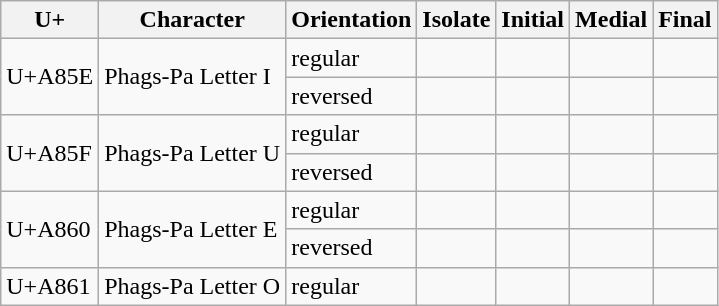<table class="wikitable nounderlines">
<tr>
<th>U+</th>
<th>Character</th>
<th>Orientation</th>
<th>Isolate</th>
<th>Initial</th>
<th>Medial</th>
<th>Final</th>
</tr>
<tr>
<td rowspan="2">U+A85E</td>
<td rowspan="2">Phags‑Pa Letter I</td>
<td>regular</td>
<td></td>
<td></td>
<td></td>
<td></td>
</tr>
<tr>
<td>reversed</td>
<td></td>
<td></td>
<td></td>
<td></td>
</tr>
<tr>
<td rowspan="2">U+A85F</td>
<td rowspan="2">Phags‑Pa Letter U</td>
<td>regular</td>
<td></td>
<td></td>
<td></td>
<td></td>
</tr>
<tr>
<td>reversed</td>
<td></td>
<td></td>
<td></td>
<td></td>
</tr>
<tr>
<td rowspan="2">U+A860</td>
<td rowspan="2">Phags‑Pa Letter E</td>
<td>regular</td>
<td></td>
<td></td>
<td></td>
<td></td>
</tr>
<tr>
<td>reversed</td>
<td></td>
<td></td>
<td></td>
<td></td>
</tr>
<tr>
<td>U+A861</td>
<td>Phags‑Pa Letter O</td>
<td>regular</td>
<td></td>
<td></td>
<td></td>
<td></td>
</tr>
</table>
